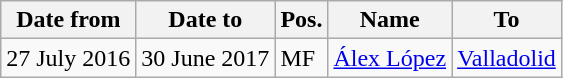<table class="wikitable">
<tr>
<th>Date from</th>
<th>Date to</th>
<th>Pos.</th>
<th>Name</th>
<th>To</th>
</tr>
<tr>
<td>27 July 2016</td>
<td>30 June 2017</td>
<td>MF</td>
<td> <a href='#'>Álex López</a></td>
<td> <a href='#'>Valladolid</a></td>
</tr>
</table>
